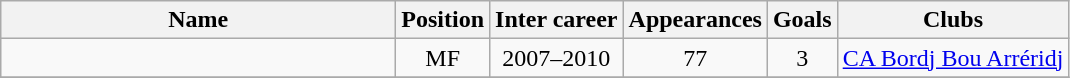<table class="wikitable sortable" style="text-align: center;">
<tr>
<th style="width:16em">Name</th>
<th>Position</th>
<th>Inter career</th>
<th>Appearances</th>
<th>Goals</th>
<th>Clubs</th>
</tr>
<tr>
<td align="left"></td>
<td>MF</td>
<td>2007–2010</td>
<td>77</td>
<td>3</td>
<td><a href='#'>CA Bordj Bou Arréridj</a></td>
</tr>
<tr>
</tr>
</table>
